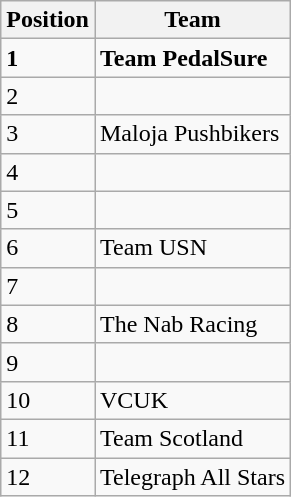<table class="wikitable">
<tr>
<th>Position</th>
<th>Team</th>
</tr>
<tr>
<td><strong>1</strong></td>
<td><strong>Team PedalSure</strong></td>
</tr>
<tr>
<td>2</td>
<td></td>
</tr>
<tr>
<td>3</td>
<td>Maloja Pushbikers</td>
</tr>
<tr>
<td>4</td>
<td></td>
</tr>
<tr>
<td>5</td>
<td></td>
</tr>
<tr>
<td>6</td>
<td>Team USN</td>
</tr>
<tr>
<td>7</td>
<td></td>
</tr>
<tr>
<td>8</td>
<td>The Nab Racing</td>
</tr>
<tr>
<td>9</td>
<td></td>
</tr>
<tr>
<td>10</td>
<td>VCUK</td>
</tr>
<tr>
<td>11</td>
<td>Team Scotland</td>
</tr>
<tr>
<td>12</td>
<td>Telegraph All Stars</td>
</tr>
</table>
